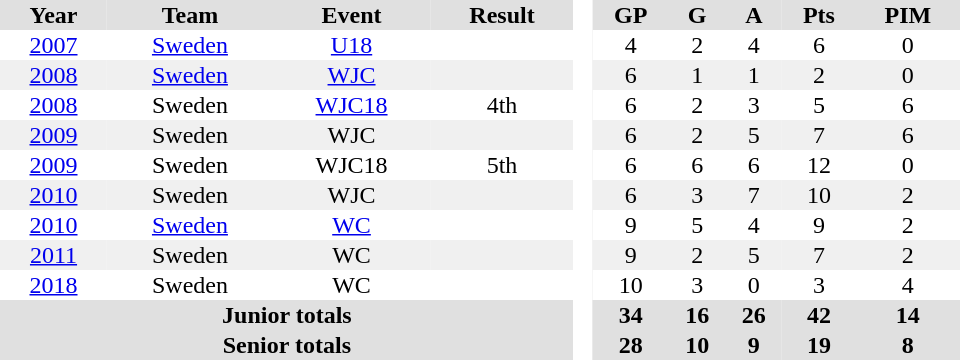<table border="0" cellpadding="1" cellspacing="0" style="text-align:center; width:40em">
<tr ALIGN="center" bgcolor="#e0e0e0">
<th>Year</th>
<th>Team</th>
<th>Event</th>
<th>Result</th>
<th rowspan="99" bgcolor="#ffffff"> </th>
<th>GP</th>
<th>G</th>
<th>A</th>
<th>Pts</th>
<th>PIM</th>
</tr>
<tr>
<td><a href='#'>2007</a></td>
<td><a href='#'>Sweden</a></td>
<td><a href='#'>U18</a></td>
<td></td>
<td>4</td>
<td>2</td>
<td>4</td>
<td>6</td>
<td>0</td>
</tr>
<tr bgcolor="#f0f0f0">
<td><a href='#'>2008</a></td>
<td><a href='#'>Sweden</a></td>
<td><a href='#'>WJC</a></td>
<td></td>
<td>6</td>
<td>1</td>
<td>1</td>
<td>2</td>
<td>0</td>
</tr>
<tr>
<td><a href='#'>2008</a></td>
<td>Sweden</td>
<td><a href='#'>WJC18</a></td>
<td>4th</td>
<td>6</td>
<td>2</td>
<td>3</td>
<td>5</td>
<td>6</td>
</tr>
<tr bgcolor="#f0f0f0">
<td><a href='#'>2009</a></td>
<td>Sweden</td>
<td>WJC</td>
<td></td>
<td>6</td>
<td>2</td>
<td>5</td>
<td>7</td>
<td>6</td>
</tr>
<tr>
<td><a href='#'>2009</a></td>
<td>Sweden</td>
<td>WJC18</td>
<td>5th</td>
<td>6</td>
<td>6</td>
<td>6</td>
<td>12</td>
<td>0</td>
</tr>
<tr bgcolor="#f0f0f0">
<td><a href='#'>2010</a></td>
<td>Sweden</td>
<td>WJC</td>
<td></td>
<td>6</td>
<td>3</td>
<td>7</td>
<td>10</td>
<td>2</td>
</tr>
<tr>
<td><a href='#'>2010</a></td>
<td><a href='#'>Sweden</a></td>
<td><a href='#'>WC</a></td>
<td></td>
<td>9</td>
<td>5</td>
<td>4</td>
<td>9</td>
<td>2</td>
</tr>
<tr bgcolor="#f0f0f0">
<td><a href='#'>2011</a></td>
<td>Sweden</td>
<td>WC</td>
<td></td>
<td>9</td>
<td>2</td>
<td>5</td>
<td>7</td>
<td>2</td>
</tr>
<tr>
<td><a href='#'>2018</a></td>
<td>Sweden</td>
<td>WC</td>
<td></td>
<td>10</td>
<td>3</td>
<td>0</td>
<td>3</td>
<td>4</td>
</tr>
<tr bgcolor="#e0e0e0">
<th colspan="4">Junior totals</th>
<th>34</th>
<th>16</th>
<th>26</th>
<th>42</th>
<th>14</th>
</tr>
<tr bgcolor="#e0e0e0">
<th colspan="4">Senior totals</th>
<th>28</th>
<th>10</th>
<th>9</th>
<th>19</th>
<th>8</th>
</tr>
</table>
